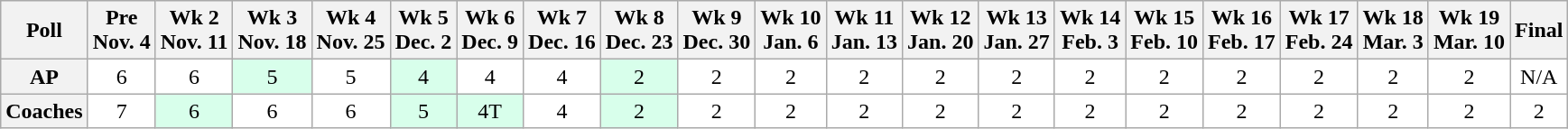<table class="wikitable" style="white-space:nowrap;">
<tr>
<th>Poll</th>
<th>Pre<br>Nov. 4</th>
<th>Wk 2<br>Nov. 11</th>
<th>Wk 3<br>Nov. 18</th>
<th>Wk 4<br>Nov. 25</th>
<th>Wk 5<br>Dec. 2</th>
<th>Wk 6<br>Dec. 9</th>
<th>Wk 7 <br> Dec. 16</th>
<th>Wk 8 <br> Dec. 23</th>
<th>Wk 9 <br> Dec. 30</th>
<th>Wk 10 <br> Jan. 6</th>
<th>Wk 11 <br> Jan. 13</th>
<th>Wk 12 <br> Jan. 20</th>
<th>Wk 13 <br> Jan. 27</th>
<th>Wk 14 <br> Feb. 3</th>
<th>Wk 15 <br> Feb. 10</th>
<th>Wk 16 <br> Feb. 17</th>
<th>Wk 17 <br> Feb. 24</th>
<th>Wk 18 <br> Mar. 3</th>
<th>Wk 19 <br> Mar. 10</th>
<th>Final</th>
</tr>
<tr style="text-align:center;">
<th>AP</th>
<td style="background:#FFF;">6</td>
<td style="background:#FFF;">6</td>
<td style="background:#D8FFEB;">5</td>
<td style="background:#FFF">5</td>
<td style="background:#D8FFEB;">4</td>
<td style="background:#FFF;">4</td>
<td style="background:#FFF;">4</td>
<td style="background:#D8FFEB;">2</td>
<td style="background:#FFF;">2</td>
<td style="background:#FFF;">2</td>
<td style="background:#FFF;">2</td>
<td style="background:#FFF;">2</td>
<td style="background:#FFF;">2</td>
<td style="background:#FFF;">2</td>
<td style="background:#FFF;">2</td>
<td style="background:#FFF;">2</td>
<td style="background:#FFF;">2</td>
<td style="background:#FFF;">2</td>
<td style="background:#FFF;">2</td>
<td style="background:#FFF;">N/A</td>
</tr>
<tr style="text-align:center;">
<th>Coaches</th>
<td style="background:#FFF;">7</td>
<td style="background:#D8FFEB;">6</td>
<td style="background:#FFF;">6</td>
<td style="background:#FFF;">6</td>
<td style="background:#D8FFEB;">5</td>
<td style="background:#D8FFEB;">4T</td>
<td style="background:#FFF;">4</td>
<td style="background:#D8FFEB;">2</td>
<td style="background:#FFF;">2</td>
<td style="background:#FFF;">2</td>
<td style="background:#FFF;">2</td>
<td style="background:#FFF;">2</td>
<td style="background:#FFF;">2</td>
<td style="background:#FFF;">2</td>
<td style="background:#FFF;">2</td>
<td style="background:#FFF;">2</td>
<td style="background:#FFF;">2</td>
<td style="background:#FFF;">2</td>
<td style="background:#FFF;">2</td>
<td style="background:#FFF;">2</td>
</tr>
</table>
